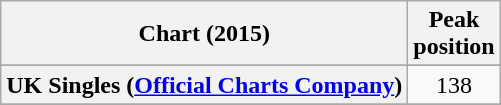<table class="wikitable sortable plainrowheaders" style="text-align:center">
<tr>
<th scope="col">Chart (2015)</th>
<th scope="col">Peak<br> position</th>
</tr>
<tr>
</tr>
<tr>
<th scope="row">UK Singles (<a href='#'>Official Charts Company</a>)</th>
<td>138</td>
</tr>
<tr>
</tr>
</table>
